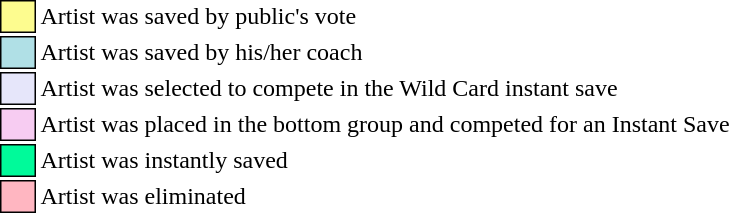<table class="toccolours"style="font-size: 100%; white-space: nowrap">
<tr>
<td style="background:#fdfc8f; border:1px solid black">     </td>
<td>Artist was saved by public's vote</td>
</tr>
<tr>
<td style="background:#b0e0e6; border:1px solid black">     </td>
<td>Artist was saved by his/her coach</td>
</tr>
<tr>
<td style="background:lavender; border:1px solid black">     </td>
<td>Artist was selected to compete in the Wild Card instant save</td>
</tr>
<tr>
<td style="background:#f7ccf2; border:1px solid black">     </td>
<td>Artist was placed in the bottom group and competed for an Instant Save</td>
</tr>
<tr>
<td style="background:#00fa9a; border:1px solid black">     </td>
<td>Artist was instantly saved</td>
</tr>
<tr>
<td style="background:lightpink; border:1px solid black">     </td>
<td>Artist was eliminated</td>
</tr>
</table>
